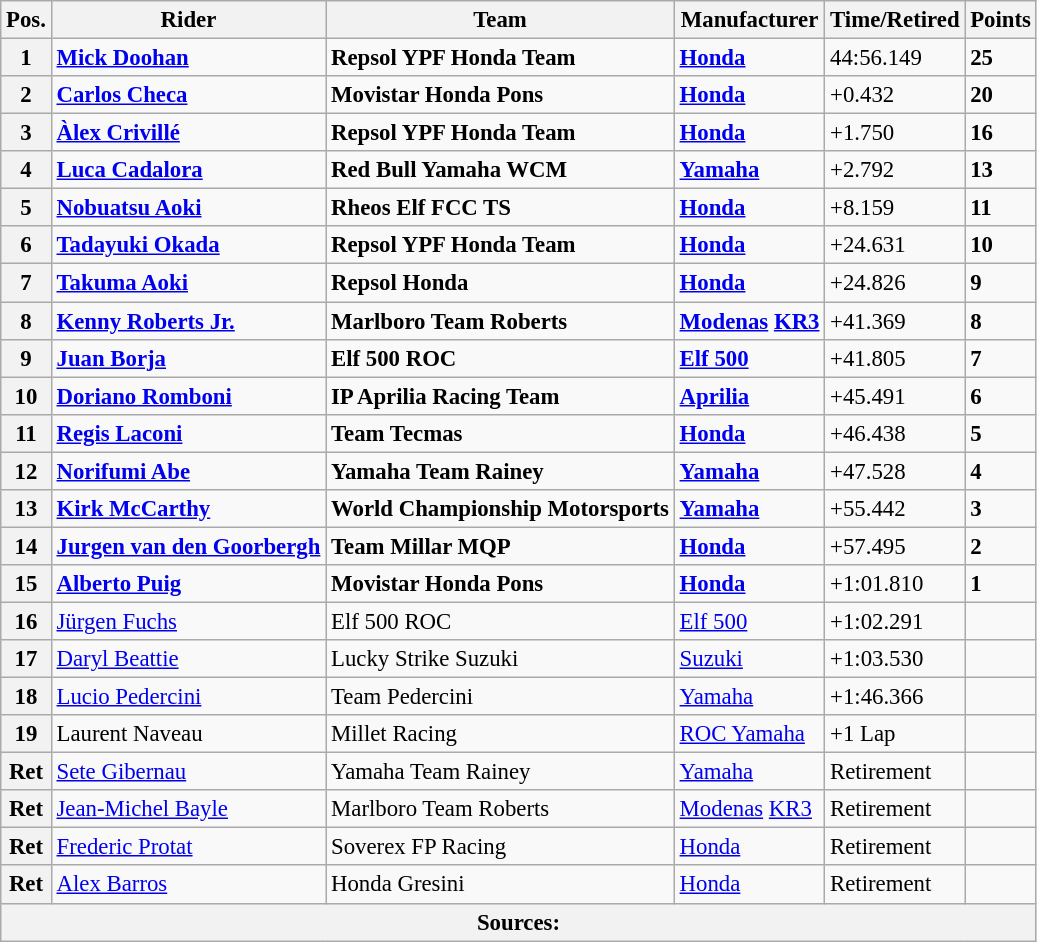<table class="wikitable" style="font-size: 95%;">
<tr>
<th>Pos.</th>
<th>Rider</th>
<th>Team</th>
<th>Manufacturer</th>
<th>Time/Retired</th>
<th>Points</th>
</tr>
<tr>
<th>1</th>
<td> <strong><a href='#'>Mick Doohan</a></strong></td>
<td><strong>Repsol YPF Honda Team</strong></td>
<td><strong><a href='#'>Honda</a></strong></td>
<td>44:56.149</td>
<td><strong>25</strong></td>
</tr>
<tr>
<th>2</th>
<td> <strong><a href='#'>Carlos Checa</a></strong></td>
<td><strong>Movistar Honda Pons</strong></td>
<td><strong><a href='#'>Honda</a></strong></td>
<td>+0.432</td>
<td><strong>20</strong></td>
</tr>
<tr>
<th>3</th>
<td> <strong><a href='#'>Àlex Crivillé</a></strong></td>
<td><strong>Repsol YPF Honda Team</strong></td>
<td><strong><a href='#'>Honda</a></strong></td>
<td>+1.750</td>
<td><strong>16</strong></td>
</tr>
<tr>
<th>4</th>
<td> <strong><a href='#'>Luca Cadalora</a></strong></td>
<td><strong>Red Bull Yamaha WCM</strong></td>
<td><strong><a href='#'>Yamaha</a></strong></td>
<td>+2.792</td>
<td><strong>13</strong></td>
</tr>
<tr>
<th>5</th>
<td> <strong><a href='#'>Nobuatsu Aoki</a></strong></td>
<td><strong>Rheos Elf FCC TS</strong></td>
<td><strong><a href='#'>Honda</a></strong></td>
<td>+8.159</td>
<td><strong>11</strong></td>
</tr>
<tr>
<th>6</th>
<td> <strong><a href='#'>Tadayuki Okada</a></strong></td>
<td><strong>Repsol YPF Honda Team</strong></td>
<td><strong><a href='#'>Honda</a></strong></td>
<td>+24.631</td>
<td><strong>10</strong></td>
</tr>
<tr>
<th>7</th>
<td> <strong><a href='#'>Takuma Aoki</a></strong></td>
<td><strong>Repsol Honda</strong></td>
<td><strong><a href='#'>Honda</a></strong></td>
<td>+24.826</td>
<td><strong>9</strong></td>
</tr>
<tr>
<th>8</th>
<td> <strong><a href='#'>Kenny Roberts Jr.</a></strong></td>
<td><strong>Marlboro Team Roberts</strong></td>
<td><strong><a href='#'>Modenas</a> <a href='#'>KR3</a></strong></td>
<td>+41.369</td>
<td><strong>8</strong></td>
</tr>
<tr>
<th>9</th>
<td> <strong><a href='#'>Juan Borja</a></strong></td>
<td><strong>Elf 500 ROC</strong></td>
<td><strong><a href='#'>Elf 500</a></strong></td>
<td>+41.805</td>
<td><strong>7</strong></td>
</tr>
<tr>
<th>10</th>
<td> <strong><a href='#'>Doriano Romboni</a></strong></td>
<td><strong>IP Aprilia Racing Team</strong></td>
<td><strong><a href='#'>Aprilia</a></strong></td>
<td>+45.491</td>
<td><strong>6</strong></td>
</tr>
<tr>
<th>11</th>
<td> <strong><a href='#'>Regis Laconi</a></strong></td>
<td><strong>Team Tecmas</strong></td>
<td><strong><a href='#'>Honda</a></strong></td>
<td>+46.438</td>
<td><strong>5</strong></td>
</tr>
<tr>
<th>12</th>
<td> <strong><a href='#'>Norifumi Abe</a></strong></td>
<td><strong>Yamaha Team Rainey</strong></td>
<td><strong><a href='#'>Yamaha</a></strong></td>
<td>+47.528</td>
<td><strong>4</strong></td>
</tr>
<tr>
<th>13</th>
<td> <strong><a href='#'>Kirk McCarthy</a></strong></td>
<td><strong>World Championship Motorsports</strong></td>
<td><strong><a href='#'>Yamaha</a></strong></td>
<td>+55.442</td>
<td><strong>3</strong></td>
</tr>
<tr>
<th>14</th>
<td> <strong><a href='#'>Jurgen van den Goorbergh</a></strong></td>
<td><strong>Team Millar MQP</strong></td>
<td><strong><a href='#'>Honda</a></strong></td>
<td>+57.495</td>
<td><strong>2</strong></td>
</tr>
<tr>
<th>15</th>
<td> <strong><a href='#'>Alberto Puig</a></strong></td>
<td><strong>Movistar Honda Pons</strong></td>
<td><strong><a href='#'>Honda</a></strong></td>
<td>+1:01.810</td>
<td><strong>1</strong></td>
</tr>
<tr>
<th>16</th>
<td> <a href='#'>Jürgen Fuchs</a></td>
<td>Elf 500 ROC</td>
<td><a href='#'>Elf 500</a></td>
<td>+1:02.291</td>
<td></td>
</tr>
<tr>
<th>17</th>
<td> <a href='#'>Daryl Beattie</a></td>
<td>Lucky Strike Suzuki</td>
<td><a href='#'>Suzuki</a></td>
<td>+1:03.530</td>
<td></td>
</tr>
<tr>
<th>18</th>
<td> <a href='#'>Lucio Pedercini</a></td>
<td>Team Pedercini</td>
<td><a href='#'>Yamaha</a></td>
<td>+1:46.366</td>
<td></td>
</tr>
<tr>
<th>19</th>
<td> Laurent Naveau</td>
<td>Millet Racing</td>
<td><a href='#'>ROC Yamaha</a></td>
<td>+1 Lap</td>
<td></td>
</tr>
<tr>
<th>Ret</th>
<td> <a href='#'>Sete Gibernau</a></td>
<td>Yamaha Team Rainey</td>
<td><a href='#'>Yamaha</a></td>
<td>Retirement</td>
<td></td>
</tr>
<tr>
<th>Ret</th>
<td> <a href='#'>Jean-Michel Bayle</a></td>
<td>Marlboro Team Roberts</td>
<td><a href='#'>Modenas</a> <a href='#'>KR3</a></td>
<td>Retirement</td>
<td></td>
</tr>
<tr>
<th>Ret</th>
<td> <a href='#'>Frederic Protat</a></td>
<td>Soverex FP Racing</td>
<td><a href='#'>Honda</a></td>
<td>Retirement</td>
<td></td>
</tr>
<tr>
<th>Ret</th>
<td> <a href='#'>Alex Barros</a></td>
<td>Honda Gresini</td>
<td><a href='#'>Honda</a></td>
<td>Retirement</td>
<td></td>
</tr>
<tr>
<th colspan=8>Sources: </th>
</tr>
</table>
